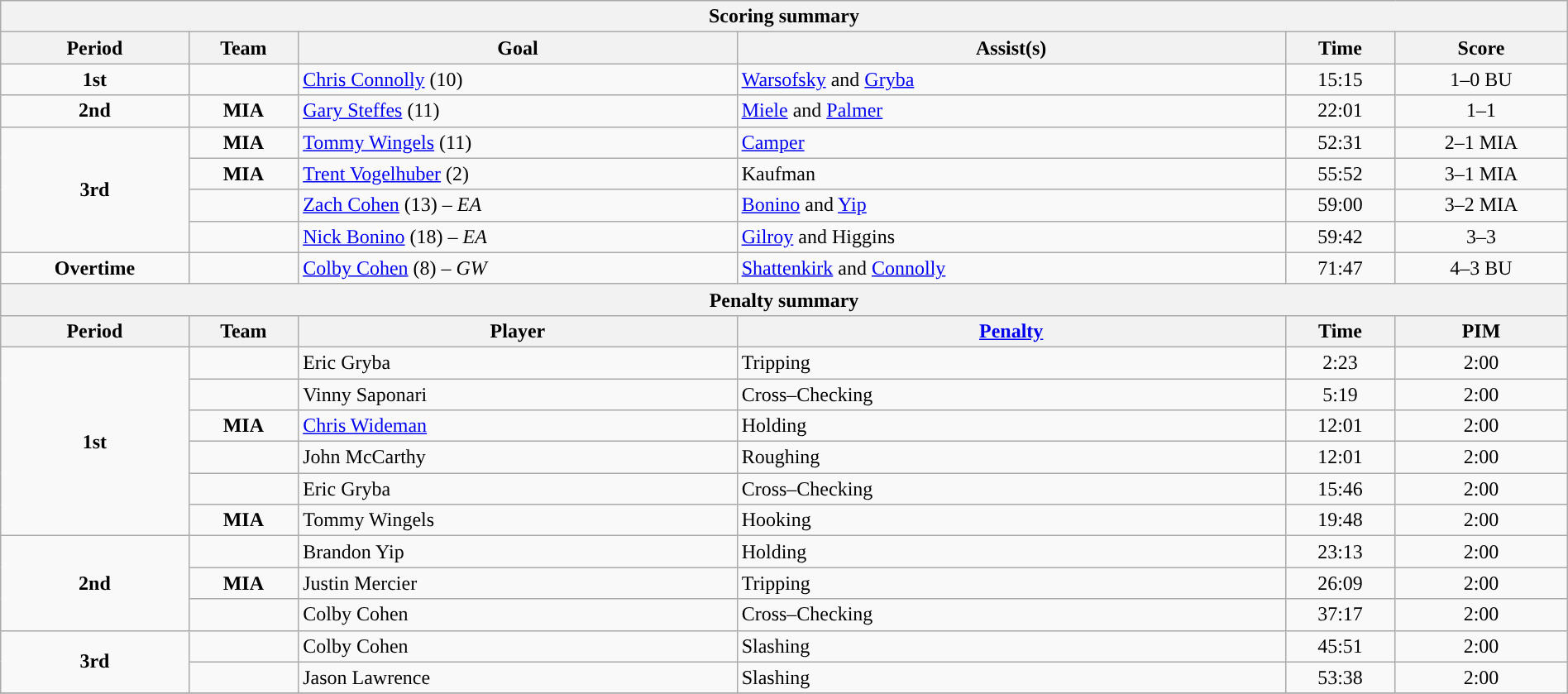<table style="width:100%;" class="wikitable">
<tr>
<th colspan=6>Scoring summary</th>
</tr>
<tr>
<th style="width:12%;">Period</th>
<th style="width:7%;">Team</th>
<th style="width:28%;">Goal</th>
<th style="width:35%;">Assist(s)</th>
<th style="width:7%;">Time</th>
<th style="width:11%;">Score</th>
</tr>
<tr>
<td style="text-align:center;" rowspan="1"><strong>1st</strong></td>
<td align=center style=><strong></strong></td>
<td><a href='#'>Chris Connolly</a> (10)</td>
<td><a href='#'>Warsofsky</a> and <a href='#'>Gryba</a></td>
<td align=center>15:15</td>
<td align=center>1–0 BU</td>
</tr>
<tr>
<td style="text-align:center;" rowspan="1"><strong>2nd</strong></td>
<td align=center><strong>MIA</strong></td>
<td><a href='#'>Gary Steffes</a> (11)</td>
<td><a href='#'>Miele</a> and <a href='#'>Palmer</a></td>
<td align=center>22:01</td>
<td align=center>1–1</td>
</tr>
<tr>
<td style="text-align:center;" rowspan="4"><strong>3rd</strong></td>
<td align=center><strong>MIA</strong></td>
<td><a href='#'>Tommy Wingels</a> (11)</td>
<td><a href='#'>Camper</a></td>
<td align=center>52:31</td>
<td align=center>2–1 MIA</td>
</tr>
<tr>
<td align=center><strong>MIA</strong></td>
<td><a href='#'>Trent Vogelhuber</a> (2)</td>
<td>Kaufman</td>
<td align=center>55:52</td>
<td align=center>3–1 MIA</td>
</tr>
<tr>
<td align=center style=><strong></strong></td>
<td><a href='#'>Zach Cohen</a> (13) – <em>EA</em></td>
<td><a href='#'>Bonino</a> and <a href='#'>Yip</a></td>
<td align=center>59:00</td>
<td align=center>3–2 MIA</td>
</tr>
<tr>
<td align=center style=><strong></strong></td>
<td><a href='#'>Nick Bonino</a> (18) – <em>EA</em></td>
<td><a href='#'>Gilroy</a> and Higgins</td>
<td align=center>59:42</td>
<td align=center>3–3</td>
</tr>
<tr>
<td style="text-align:center;" rowspan="1"><strong>Overtime</strong></td>
<td align=center style=><strong></strong></td>
<td><a href='#'>Colby Cohen</a> (8) – <em>GW</em></td>
<td><a href='#'>Shattenkirk</a> and <a href='#'>Connolly</a></td>
<td align=center>71:47</td>
<td align=center>4–3 BU</td>
</tr>
<tr>
<th colspan=6>Penalty summary</th>
</tr>
<tr>
<th style="width:12%;">Period</th>
<th style="width:7%;">Team</th>
<th style="width:28%;">Player</th>
<th style="width:35%;"><a href='#'>Penalty</a></th>
<th style="width:7%;">Time</th>
<th style="width:11%;">PIM</th>
</tr>
<tr>
<td style="text-align:center;" rowspan="6"><strong>1st</strong></td>
<td align=center style=><strong></strong></td>
<td>Eric Gryba</td>
<td>Tripping</td>
<td align=center>2:23</td>
<td align=center>2:00</td>
</tr>
<tr>
<td align=center style=><strong></strong></td>
<td>Vinny Saponari</td>
<td>Cross–Checking</td>
<td align=center>5:19</td>
<td align=center>2:00</td>
</tr>
<tr>
<td align=center><strong>MIA</strong></td>
<td><a href='#'>Chris Wideman</a></td>
<td>Holding</td>
<td align=center>12:01</td>
<td align=center>2:00</td>
</tr>
<tr>
<td align=center style=><strong></strong></td>
<td>John McCarthy</td>
<td>Roughing</td>
<td align=center>12:01</td>
<td align=center>2:00</td>
</tr>
<tr>
<td align=center style=><strong></strong></td>
<td>Eric Gryba</td>
<td>Cross–Checking</td>
<td align=center>15:46</td>
<td align=center>2:00</td>
</tr>
<tr>
<td align=center><strong>MIA</strong></td>
<td>Tommy Wingels</td>
<td>Hooking</td>
<td align=center>19:48</td>
<td align=center>2:00</td>
</tr>
<tr>
<td style="text-align:center;" rowspan="3"><strong>2nd</strong></td>
<td align=center style=><strong></strong></td>
<td>Brandon Yip</td>
<td>Holding</td>
<td align=center>23:13</td>
<td align=center>2:00</td>
</tr>
<tr>
<td align=center><strong>MIA</strong></td>
<td>Justin Mercier</td>
<td>Tripping</td>
<td align=center>26:09</td>
<td align=center>2:00</td>
</tr>
<tr>
<td align=center style=><strong></strong></td>
<td>Colby Cohen</td>
<td>Cross–Checking</td>
<td align=center>37:17</td>
<td align=center>2:00</td>
</tr>
<tr>
<td style="text-align:center;" rowspan="2"><strong>3rd</strong></td>
<td align=center style=><strong></strong></td>
<td>Colby Cohen</td>
<td>Slashing</td>
<td align=center>45:51</td>
<td align=center>2:00</td>
</tr>
<tr>
<td align=center style=><strong></strong></td>
<td>Jason Lawrence</td>
<td>Slashing</td>
<td align=center>53:38</td>
<td align=center>2:00</td>
</tr>
<tr>
</tr>
</table>
